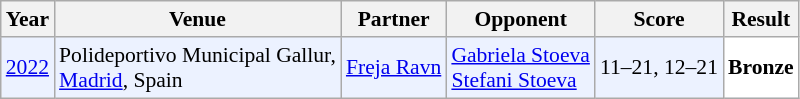<table class="sortable wikitable" style="font-size: 90%;">
<tr>
<th>Year</th>
<th>Venue</th>
<th>Partner</th>
<th>Opponent</th>
<th>Score</th>
<th>Result</th>
</tr>
<tr style="background:#ECF2FF">
<td align="center"><a href='#'>2022</a></td>
<td align="left">Polideportivo Municipal Gallur,<br><a href='#'>Madrid</a>, Spain</td>
<td align="left"> <a href='#'>Freja Ravn</a></td>
<td align="left"> <a href='#'>Gabriela Stoeva</a><br> <a href='#'>Stefani Stoeva</a></td>
<td align="left">11–21, 12–21</td>
<td style="text-align:left; background:white"> <strong>Bronze</strong></td>
</tr>
</table>
